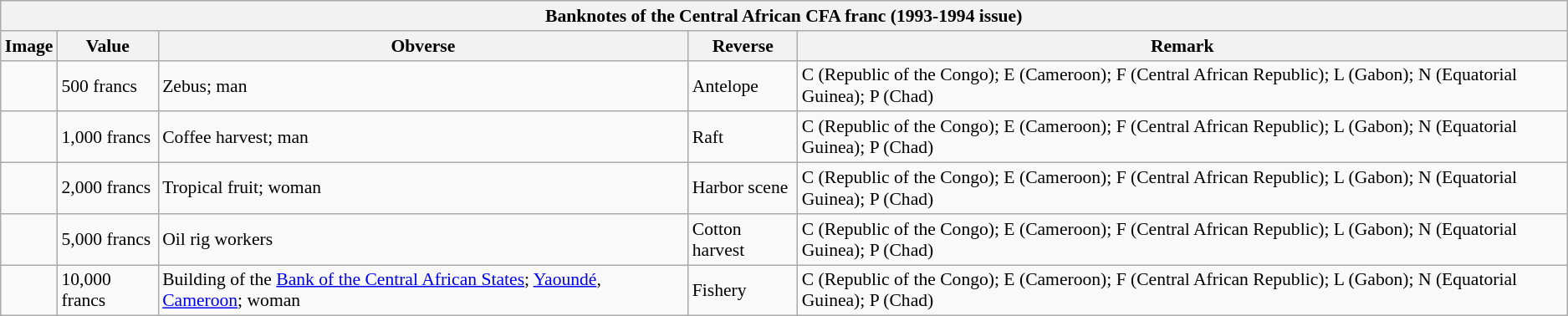<table class="wikitable" style="font-size: 90%">
<tr>
<th colspan="10">Banknotes of the Central African CFA franc (1993-1994 issue)</th>
</tr>
<tr>
<th>Image</th>
<th>Value</th>
<th>Obverse</th>
<th>Reverse</th>
<th>Remark</th>
</tr>
<tr>
<td></td>
<td>500 francs</td>
<td>Zebus; man</td>
<td>Antelope</td>
<td>C (Republic of the Congo); E (Cameroon); F (Central African Republic); L (Gabon); N (Equatorial Guinea); P (Chad)</td>
</tr>
<tr>
<td></td>
<td>1,000 francs</td>
<td>Coffee harvest; man</td>
<td>Raft</td>
<td>C (Republic of the Congo); E (Cameroon); F (Central African Republic); L (Gabon); N (Equatorial Guinea); P (Chad)</td>
</tr>
<tr>
<td></td>
<td>2,000 francs</td>
<td>Tropical fruit; woman</td>
<td>Harbor scene</td>
<td>C (Republic of the Congo); E (Cameroon); F (Central African Republic); L (Gabon); N (Equatorial Guinea); P (Chad)</td>
</tr>
<tr>
<td></td>
<td>5,000 francs</td>
<td>Oil rig workers</td>
<td>Cotton harvest</td>
<td>C (Republic of the Congo); E (Cameroon); F (Central African Republic); L (Gabon); N (Equatorial Guinea); P (Chad)</td>
</tr>
<tr>
<td></td>
<td>10,000 francs</td>
<td>Building of the <a href='#'>Bank of the Central African States</a>; <a href='#'>Yaoundé</a>, <a href='#'>Cameroon</a>; woman</td>
<td>Fishery</td>
<td>C (Republic of the Congo); E (Cameroon); F (Central African Republic); L (Gabon); N (Equatorial Guinea); P (Chad)</td>
</tr>
</table>
